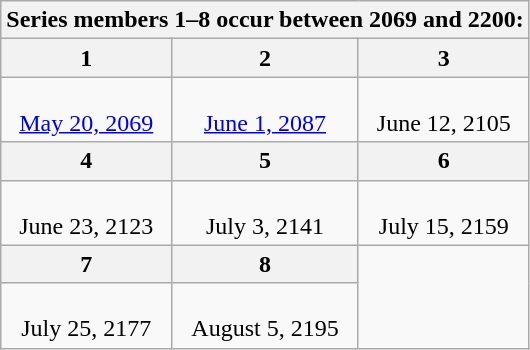<table class="wikitable mw-collapsible mw-collapsed">
<tr>
<th colspan=3>Series members 1–8 occur between 2069 and 2200:</th>
</tr>
<tr>
<th>1</th>
<th>2</th>
<th>3</th>
</tr>
<tr style="text-align:center;">
<td><br><a href='#'>May 20, 2069</a></td>
<td><br><a href='#'>June 1, 2087</a></td>
<td><br>June 12, 2105</td>
</tr>
<tr>
<th>4</th>
<th>5</th>
<th>6</th>
</tr>
<tr style="text-align:center;">
<td><br>June 23, 2123</td>
<td><br>July 3, 2141</td>
<td><br>July 15, 2159</td>
</tr>
<tr>
<th>7</th>
<th>8</th>
</tr>
<tr style="text-align:center;">
<td><br>July 25, 2177</td>
<td><br>August 5, 2195</td>
</tr>
</table>
